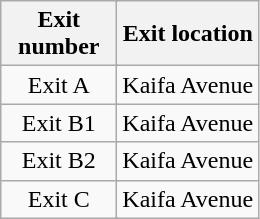<table class="wikitable">
<tr>
<th colspan="2" style="width:70px">Exit number</th>
<th>Exit location</th>
</tr>
<tr>
<td colspan="2" align="center">Exit A</td>
<td>Kaifa Avenue</td>
</tr>
<tr>
<td colspan="2" align="center">Exit B1</td>
<td>Kaifa Avenue</td>
</tr>
<tr>
<td colspan="2" align="center">Exit B2</td>
<td>Kaifa Avenue</td>
</tr>
<tr>
<td colspan="2" align="center">Exit C</td>
<td>Kaifa Avenue</td>
</tr>
</table>
